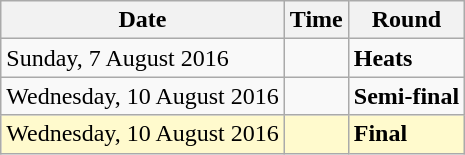<table class="wikitable">
<tr>
<th>Date</th>
<th>Time</th>
<th>Round</th>
</tr>
<tr>
<td>Sunday, 7 August 2016</td>
<td></td>
<td><strong>Heats</strong></td>
</tr>
<tr>
<td>Wednesday, 10 August 2016</td>
<td></td>
<td><strong>Semi-final</strong></td>
</tr>
<tr style=background:lemonchiffon>
<td>Wednesday, 10 August 2016</td>
<td></td>
<td><strong>Final</strong></td>
</tr>
</table>
